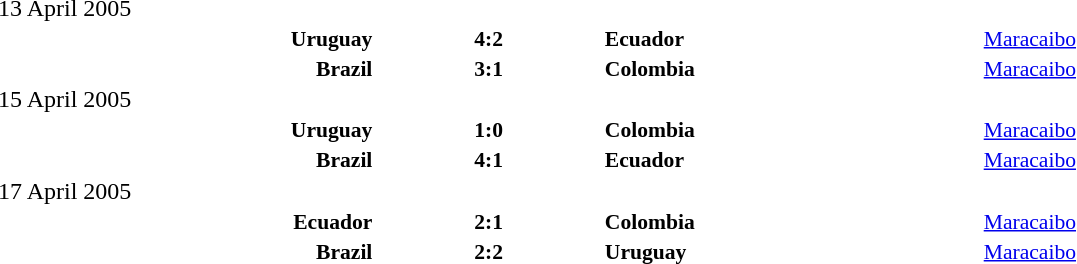<table width=100% cellspacing=1>
<tr>
<th width=20%></th>
<th width=12%></th>
<th width=20%></th>
<th width=33%></th>
</tr>
<tr>
<td>13 April 2005</td>
</tr>
<tr style=font-size:90%>
<td align=right><strong>Uruguay</strong></td>
<td align=center><strong>4:2</strong></td>
<td><strong>Ecuador</strong></td>
<td><a href='#'>Maracaibo</a></td>
<td></td>
</tr>
<tr style=font-size:90%>
<td align=right><strong>Brazil</strong></td>
<td align=center><strong>3:1</strong></td>
<td><strong>Colombia</strong></td>
<td><a href='#'>Maracaibo</a></td>
<td></td>
</tr>
<tr>
<td>15 April 2005</td>
</tr>
<tr style=font-size:90%>
<td align=right><strong>Uruguay</strong></td>
<td align=center><strong>1:0</strong></td>
<td><strong>Colombia</strong></td>
<td><a href='#'>Maracaibo</a></td>
<td></td>
</tr>
<tr style=font-size:90%>
<td align=right><strong>Brazil</strong></td>
<td align=center><strong>4:1</strong></td>
<td><strong>Ecuador</strong></td>
<td><a href='#'>Maracaibo</a></td>
<td></td>
</tr>
<tr>
<td>17 April 2005</td>
</tr>
<tr style=font-size:90%>
<td align=right><strong>Ecuador</strong></td>
<td align=center><strong>2:1</strong></td>
<td><strong>Colombia</strong></td>
<td><a href='#'>Maracaibo</a></td>
<td></td>
</tr>
<tr style=font-size:90%>
<td align=right><strong>Brazil</strong></td>
<td align=center><strong>2:2</strong></td>
<td><strong>Uruguay</strong></td>
<td><a href='#'>Maracaibo</a></td>
<td></td>
</tr>
</table>
